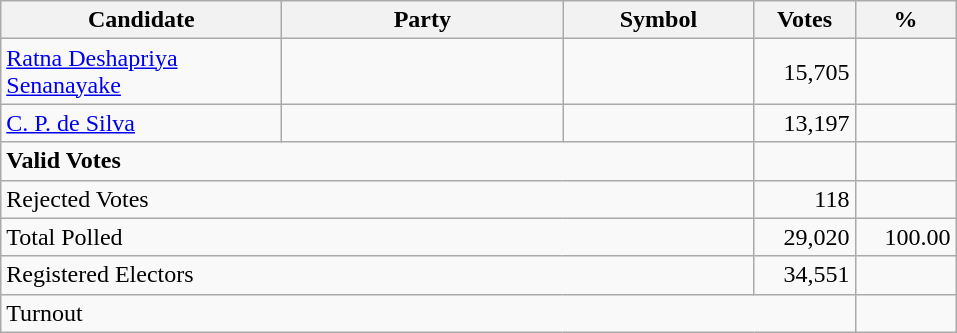<table class="wikitable" border="1" style="text-align:right;">
<tr>
<th align=left width="180">Candidate</th>
<th align=left width="180">Party</th>
<th align=left width="120">Symbol</th>
<th align=left width="60">Votes</th>
<th align=left width="60">%</th>
</tr>
<tr>
<td align=left><a href='#'>Ratna Deshapriya Senanayake</a></td>
<td align=left></td>
<td align=left></td>
<td>15,705</td>
<td></td>
</tr>
<tr>
<td align=left><a href='#'>C. P. de Silva</a></td>
<td align=left></td>
<td align=left></td>
<td>13,197</td>
<td></td>
</tr>
<tr>
<td align=left colspan=3><strong>Valid Votes</strong></td>
<td><strong> </strong></td>
<td><strong> </strong></td>
</tr>
<tr>
<td align=left colspan=3>Rejected Votes</td>
<td>118</td>
<td></td>
</tr>
<tr>
<td align=left colspan=3>Total Polled</td>
<td>29,020</td>
<td>100.00</td>
</tr>
<tr>
<td align=left colspan=3>Registered Electors</td>
<td>34,551</td>
<td></td>
</tr>
<tr>
<td align=left colspan=4>Turnout</td>
<td></td>
</tr>
</table>
